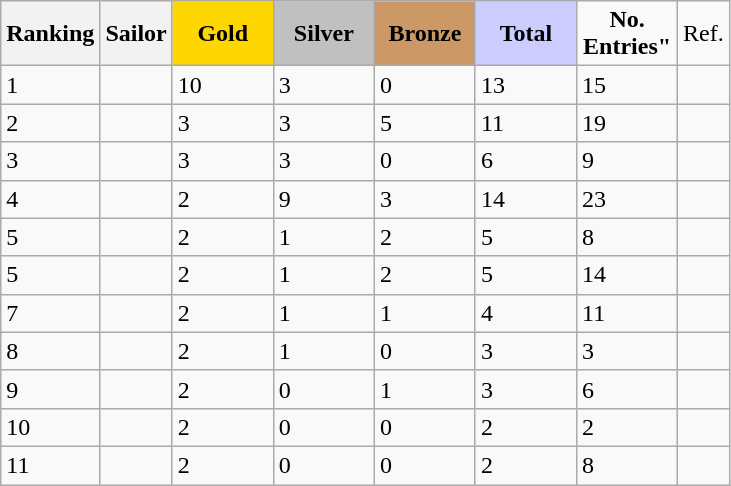<table class="wikitable sortable">
<tr>
<th align=center><strong>Ranking</strong></th>
<th align=center><strong>Sailor</strong></th>
<td style="background:gold; width:60px; text-align:center;"><strong>Gold</strong></td>
<td style="background:silver; width:60px; text-align:center;"><strong>Silver</strong></td>
<td style="background:#c96; width:60px; text-align:center;"><strong>Bronze</strong></td>
<td style="background:#ccf; width:60px; text-align:center;"><strong>Total</strong></td>
<td style="width:60px; text-align:center;"><strong>No. Entries"</strong></td>
<td>Ref.</td>
</tr>
<tr>
<td>1</td>
<td></td>
<td>10</td>
<td>3</td>
<td>0</td>
<td>13</td>
<td>15</td>
<td></td>
</tr>
<tr>
<td>2</td>
<td></td>
<td>3</td>
<td>3</td>
<td>5</td>
<td>11</td>
<td>19</td>
<td></td>
</tr>
<tr>
<td>3</td>
<td></td>
<td>3</td>
<td>3</td>
<td>0</td>
<td>6</td>
<td>9</td>
<td></td>
</tr>
<tr>
<td>4</td>
<td></td>
<td>2</td>
<td>9</td>
<td>3</td>
<td>14</td>
<td>23</td>
<td></td>
</tr>
<tr>
<td>5</td>
<td></td>
<td>2</td>
<td>1</td>
<td>2</td>
<td>5</td>
<td>8</td>
<td></td>
</tr>
<tr>
<td>5</td>
<td></td>
<td>2</td>
<td>1</td>
<td>2</td>
<td>5</td>
<td>14</td>
<td></td>
</tr>
<tr>
<td>7</td>
<td></td>
<td>2</td>
<td>1</td>
<td>1</td>
<td>4</td>
<td>11</td>
<td></td>
</tr>
<tr>
<td>8</td>
<td></td>
<td>2</td>
<td>1</td>
<td>0</td>
<td>3</td>
<td>3</td>
<td></td>
</tr>
<tr>
<td>9</td>
<td></td>
<td>2</td>
<td>0</td>
<td>1</td>
<td>3</td>
<td>6</td>
<td></td>
</tr>
<tr>
<td>10</td>
<td></td>
<td>2</td>
<td>0</td>
<td>0</td>
<td>2</td>
<td>2</td>
<td></td>
</tr>
<tr>
<td>11</td>
<td></td>
<td>2</td>
<td>0</td>
<td>0</td>
<td>2</td>
<td>8</td>
<td></td>
</tr>
</table>
